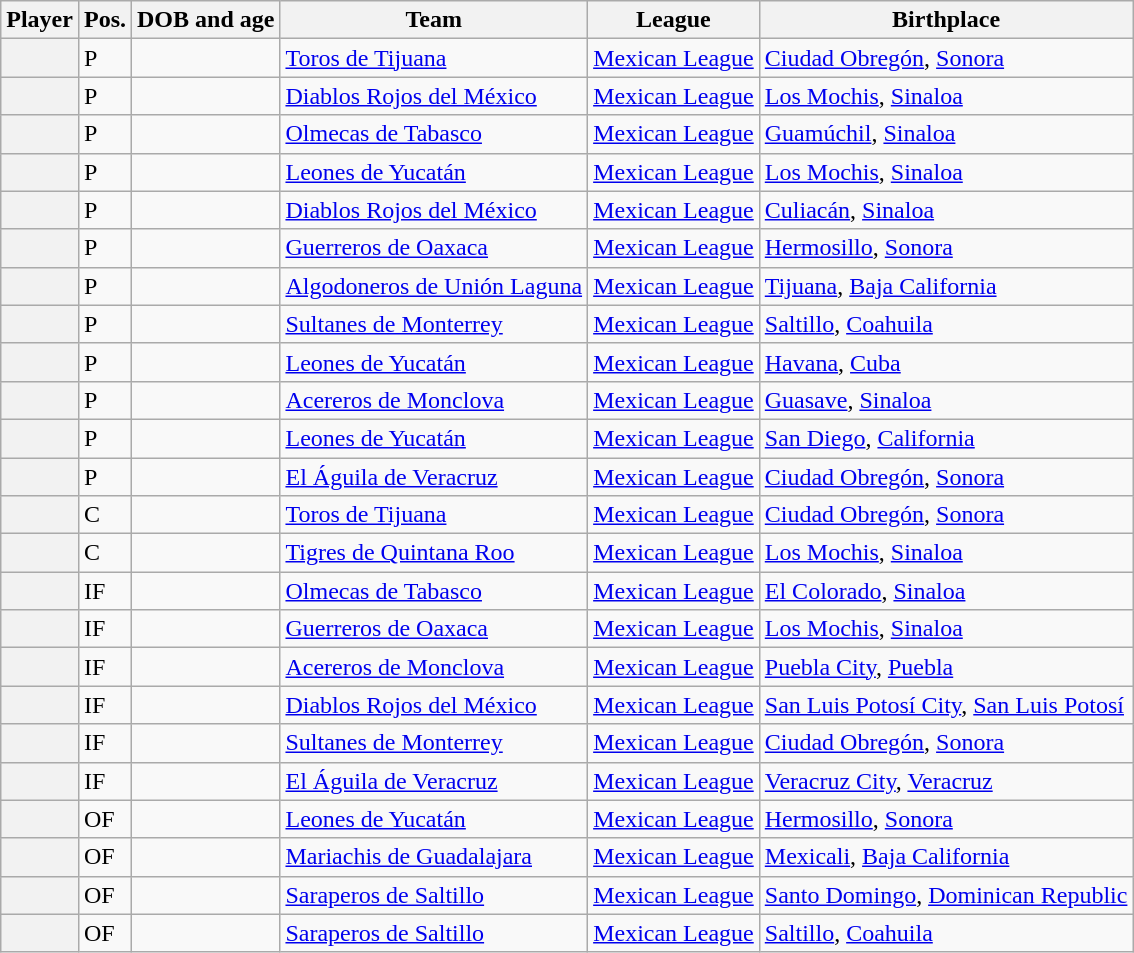<table class="wikitable sortable plainrowheaders">
<tr>
<th scope="col">Player</th>
<th scope="col">Pos.</th>
<th scope="col">DOB and age</th>
<th scope="col">Team</th>
<th scope="col">League</th>
<th scope="col">Birthplace</th>
</tr>
<tr>
<th scope="row"></th>
<td>P</td>
<td></td>
<td> <a href='#'>Toros de Tijuana</a></td>
<td><a href='#'>Mexican League</a></td>
<td> <a href='#'>Ciudad Obregón</a>, <a href='#'>Sonora</a></td>
</tr>
<tr>
<th scope="row"></th>
<td>P</td>
<td></td>
<td> <a href='#'>Diablos Rojos del México</a></td>
<td><a href='#'>Mexican League</a></td>
<td> <a href='#'>Los Mochis</a>, <a href='#'>Sinaloa</a></td>
</tr>
<tr>
<th scope="row"></th>
<td>P</td>
<td></td>
<td> <a href='#'>Olmecas de Tabasco</a></td>
<td><a href='#'>Mexican League</a></td>
<td> <a href='#'>Guamúchil</a>, <a href='#'>Sinaloa</a></td>
</tr>
<tr>
<th scope="row"></th>
<td>P</td>
<td></td>
<td> <a href='#'>Leones de Yucatán</a></td>
<td><a href='#'>Mexican League</a></td>
<td> <a href='#'>Los Mochis</a>, <a href='#'>Sinaloa</a></td>
</tr>
<tr>
<th scope="row"></th>
<td>P</td>
<td></td>
<td> <a href='#'>Diablos Rojos del México</a></td>
<td><a href='#'>Mexican League</a></td>
<td> <a href='#'>Culiacán</a>, <a href='#'>Sinaloa</a></td>
</tr>
<tr>
<th scope="row"></th>
<td>P</td>
<td></td>
<td> <a href='#'>Guerreros de Oaxaca</a></td>
<td><a href='#'>Mexican League</a></td>
<td> <a href='#'>Hermosillo</a>, <a href='#'>Sonora</a></td>
</tr>
<tr>
<th scope="row"></th>
<td>P</td>
<td></td>
<td> <a href='#'>Algodoneros de Unión Laguna</a></td>
<td><a href='#'>Mexican League</a></td>
<td> <a href='#'>Tijuana</a>, <a href='#'>Baja California</a></td>
</tr>
<tr>
<th scope="row"></th>
<td>P</td>
<td></td>
<td> <a href='#'>Sultanes de Monterrey</a></td>
<td><a href='#'>Mexican League</a></td>
<td> <a href='#'>Saltillo</a>, <a href='#'>Coahuila</a></td>
</tr>
<tr>
<th scope="row"></th>
<td>P</td>
<td></td>
<td> <a href='#'>Leones de Yucatán</a></td>
<td><a href='#'>Mexican League</a></td>
<td> <a href='#'>Havana</a>, <a href='#'>Cuba</a></td>
</tr>
<tr>
<th scope="row"></th>
<td>P</td>
<td></td>
<td> <a href='#'>Acereros de Monclova</a></td>
<td><a href='#'>Mexican League</a></td>
<td> <a href='#'>Guasave</a>, <a href='#'>Sinaloa</a></td>
</tr>
<tr>
<th scope="row"></th>
<td>P</td>
<td></td>
<td> <a href='#'>Leones de Yucatán</a></td>
<td><a href='#'>Mexican League</a></td>
<td> <a href='#'>San Diego</a>, <a href='#'>California</a></td>
</tr>
<tr>
<th scope="row"></th>
<td>P</td>
<td></td>
<td> <a href='#'>El Águila de Veracruz</a></td>
<td><a href='#'>Mexican League</a></td>
<td> <a href='#'>Ciudad Obregón</a>, <a href='#'>Sonora</a></td>
</tr>
<tr>
<th scope="row"></th>
<td>C</td>
<td></td>
<td> <a href='#'>Toros de Tijuana</a></td>
<td><a href='#'>Mexican League</a></td>
<td> <a href='#'>Ciudad Obregón</a>, <a href='#'>Sonora</a></td>
</tr>
<tr>
<th scope="row"></th>
<td>C</td>
<td></td>
<td> <a href='#'>Tigres de Quintana Roo</a></td>
<td><a href='#'>Mexican League</a></td>
<td> <a href='#'>Los Mochis</a>, <a href='#'>Sinaloa</a></td>
</tr>
<tr>
<th scope="row"></th>
<td>IF</td>
<td></td>
<td> <a href='#'>Olmecas de Tabasco</a></td>
<td><a href='#'>Mexican League</a></td>
<td> <a href='#'>El Colorado</a>, <a href='#'>Sinaloa</a></td>
</tr>
<tr>
<th scope="row"></th>
<td>IF</td>
<td></td>
<td> <a href='#'>Guerreros de Oaxaca</a></td>
<td><a href='#'>Mexican League</a></td>
<td> <a href='#'>Los Mochis</a>, <a href='#'>Sinaloa</a></td>
</tr>
<tr>
<th scope="row"></th>
<td>IF</td>
<td></td>
<td> <a href='#'>Acereros de Monclova</a></td>
<td><a href='#'>Mexican League</a></td>
<td> <a href='#'>Puebla City</a>, <a href='#'>Puebla</a></td>
</tr>
<tr>
<th scope="row"></th>
<td>IF</td>
<td></td>
<td> <a href='#'>Diablos Rojos del México</a></td>
<td><a href='#'>Mexican League</a></td>
<td> <a href='#'>San Luis Potosí City</a>, <a href='#'>San Luis Potosí</a></td>
</tr>
<tr>
<th scope="row"></th>
<td>IF</td>
<td></td>
<td> <a href='#'>Sultanes de Monterrey</a></td>
<td><a href='#'>Mexican League</a></td>
<td> <a href='#'>Ciudad Obregón</a>, <a href='#'>Sonora</a></td>
</tr>
<tr>
<th scope="row"></th>
<td>IF</td>
<td></td>
<td> <a href='#'>El Águila de Veracruz</a></td>
<td><a href='#'>Mexican League</a></td>
<td> <a href='#'>Veracruz City</a>, <a href='#'>Veracruz</a></td>
</tr>
<tr>
<th scope="row"></th>
<td>OF</td>
<td></td>
<td> <a href='#'>Leones de Yucatán</a></td>
<td><a href='#'>Mexican League</a></td>
<td> <a href='#'>Hermosillo</a>, <a href='#'>Sonora</a></td>
</tr>
<tr>
<th scope="row"></th>
<td>OF</td>
<td></td>
<td> <a href='#'>Mariachis de Guadalajara</a></td>
<td><a href='#'>Mexican League</a></td>
<td> <a href='#'>Mexicali</a>, <a href='#'>Baja California</a></td>
</tr>
<tr>
<th scope="row"></th>
<td>OF</td>
<td></td>
<td> <a href='#'>Saraperos de Saltillo</a></td>
<td><a href='#'>Mexican League</a></td>
<td> <a href='#'>Santo Domingo</a>, <a href='#'>Dominican Republic</a></td>
</tr>
<tr>
<th scope="row"></th>
<td>OF</td>
<td></td>
<td> <a href='#'>Saraperos de Saltillo</a></td>
<td><a href='#'>Mexican League</a></td>
<td> <a href='#'>Saltillo</a>, <a href='#'>Coahuila</a></td>
</tr>
</table>
